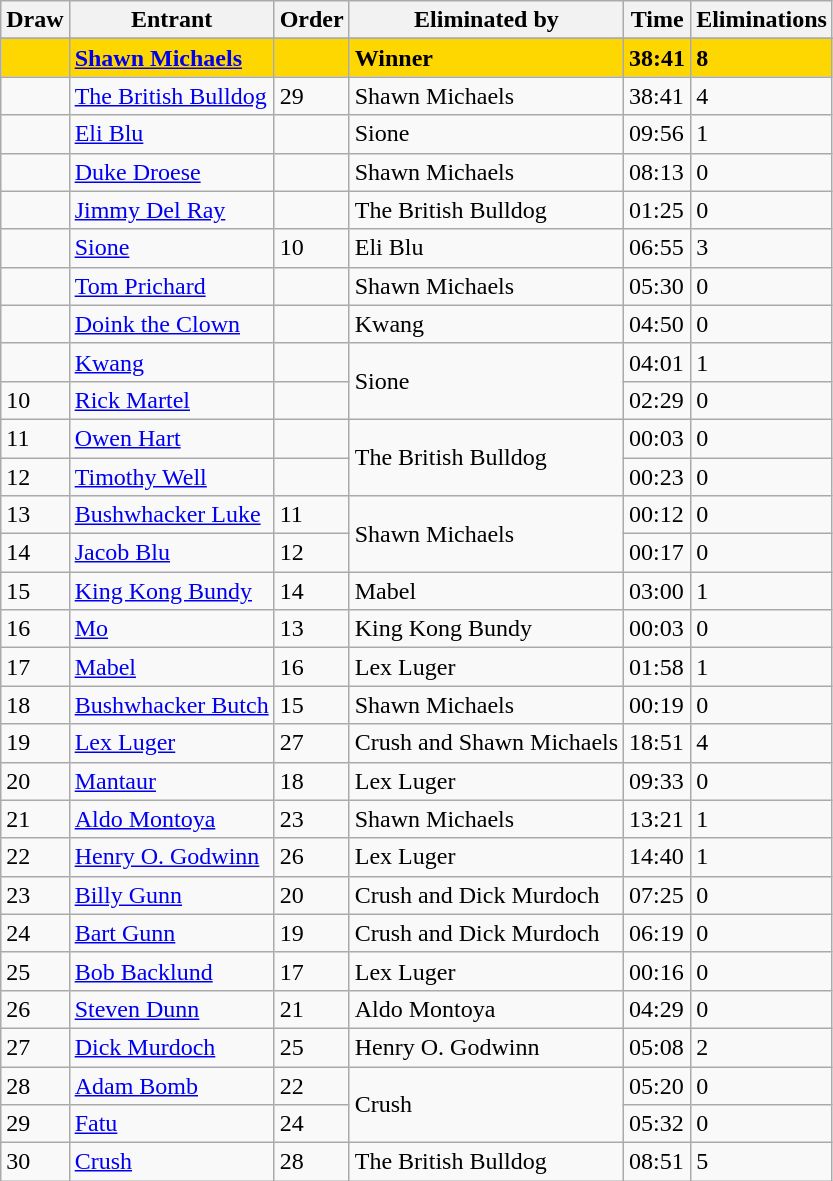<table class="wikitable sortable">
<tr>
<th>Draw</th>
<th>Entrant</th>
<th>Order</th>
<th>Eliminated by</th>
<th>Time</th>
<th>Eliminations</th>
</tr>
<tr>
</tr>
<tr style="background: gold">
<td><strong></strong></td>
<td><strong><a href='#'>Shawn Michaels</a></strong></td>
<td><strong></strong></td>
<td><strong>Winner</strong></td>
<td><strong>38:41</strong></td>
<td><strong>8</strong></td>
</tr>
<tr>
<td></td>
<td><a href='#'>The British Bulldog</a></td>
<td>29</td>
<td>Shawn Michaels</td>
<td>38:41</td>
<td>4</td>
</tr>
<tr>
<td></td>
<td><a href='#'>Eli Blu</a></td>
<td></td>
<td>Sione</td>
<td>09:56</td>
<td>1</td>
</tr>
<tr>
<td></td>
<td><a href='#'>Duke Droese</a></td>
<td></td>
<td>Shawn Michaels</td>
<td>08:13</td>
<td>0</td>
</tr>
<tr>
<td></td>
<td><a href='#'>Jimmy Del Ray</a></td>
<td></td>
<td>The British Bulldog</td>
<td>01:25</td>
<td>0</td>
</tr>
<tr>
<td></td>
<td><a href='#'>Sione</a></td>
<td>10</td>
<td>Eli Blu</td>
<td>06:55</td>
<td>3</td>
</tr>
<tr>
<td></td>
<td><a href='#'>Tom Prichard</a></td>
<td></td>
<td>Shawn Michaels</td>
<td>05:30</td>
<td>0</td>
</tr>
<tr>
<td></td>
<td><a href='#'>Doink the Clown</a></td>
<td></td>
<td>Kwang</td>
<td>04:50</td>
<td>0</td>
</tr>
<tr>
<td></td>
<td><a href='#'>Kwang</a></td>
<td></td>
<td rowspan="2">Sione</td>
<td>04:01</td>
<td>1</td>
</tr>
<tr>
<td>10</td>
<td><a href='#'>Rick Martel</a></td>
<td></td>
<td>02:29</td>
<td>0</td>
</tr>
<tr>
<td>11</td>
<td><a href='#'>Owen Hart</a></td>
<td></td>
<td rowspan="2">The British Bulldog</td>
<td>00:03</td>
<td>0</td>
</tr>
<tr>
<td>12</td>
<td><a href='#'>Timothy Well</a></td>
<td></td>
<td>00:23</td>
<td>0</td>
</tr>
<tr>
<td>13</td>
<td><a href='#'>Bushwhacker Luke</a></td>
<td>11</td>
<td rowspan="2">Shawn Michaels</td>
<td>00:12</td>
<td>0</td>
</tr>
<tr>
<td>14</td>
<td><a href='#'>Jacob Blu</a></td>
<td>12</td>
<td>00:17</td>
<td>0</td>
</tr>
<tr>
<td>15</td>
<td><a href='#'>King Kong Bundy</a></td>
<td>14</td>
<td>Mabel</td>
<td>03:00</td>
<td>1</td>
</tr>
<tr>
<td>16</td>
<td><a href='#'>Mo</a></td>
<td>13</td>
<td>King Kong Bundy</td>
<td>00:03</td>
<td>0</td>
</tr>
<tr>
<td>17</td>
<td><a href='#'>Mabel</a></td>
<td>16</td>
<td>Lex Luger</td>
<td>01:58</td>
<td>1</td>
</tr>
<tr>
<td>18</td>
<td><a href='#'>Bushwhacker Butch</a></td>
<td>15</td>
<td>Shawn Michaels</td>
<td>00:19</td>
<td>0</td>
</tr>
<tr>
<td>19</td>
<td><a href='#'>Lex Luger</a></td>
<td>27</td>
<td>Crush and Shawn Michaels</td>
<td>18:51</td>
<td>4</td>
</tr>
<tr>
<td>20</td>
<td><a href='#'>Mantaur</a></td>
<td>18</td>
<td>Lex Luger</td>
<td>09:33</td>
<td>0</td>
</tr>
<tr>
<td>21</td>
<td><a href='#'>Aldo Montoya</a></td>
<td>23</td>
<td>Shawn Michaels</td>
<td>13:21</td>
<td>1</td>
</tr>
<tr>
<td>22</td>
<td><a href='#'>Henry O. Godwinn</a></td>
<td>26</td>
<td>Lex Luger</td>
<td>14:40</td>
<td>1</td>
</tr>
<tr>
<td>23</td>
<td><a href='#'>Billy Gunn</a></td>
<td>20</td>
<td>Crush and Dick Murdoch</td>
<td>07:25</td>
<td>0</td>
</tr>
<tr>
<td>24</td>
<td><a href='#'>Bart Gunn</a></td>
<td>19</td>
<td>Crush and Dick Murdoch</td>
<td>06:19</td>
<td>0</td>
</tr>
<tr>
<td>25</td>
<td><a href='#'>Bob Backlund</a></td>
<td>17</td>
<td>Lex Luger</td>
<td>00:16</td>
<td>0</td>
</tr>
<tr>
<td>26</td>
<td><a href='#'>Steven Dunn</a></td>
<td>21</td>
<td>Aldo Montoya</td>
<td>04:29</td>
<td>0</td>
</tr>
<tr>
<td>27</td>
<td><a href='#'>Dick Murdoch</a></td>
<td>25</td>
<td>Henry O. Godwinn</td>
<td>05:08</td>
<td>2</td>
</tr>
<tr>
<td>28</td>
<td><a href='#'>Adam Bomb</a></td>
<td>22</td>
<td rowspan="2">Crush</td>
<td>05:20</td>
<td>0</td>
</tr>
<tr>
<td>29</td>
<td><a href='#'>Fatu</a></td>
<td>24</td>
<td>05:32</td>
<td>0</td>
</tr>
<tr>
<td>30</td>
<td><a href='#'>Crush</a></td>
<td>28</td>
<td>The British Bulldog</td>
<td>08:51</td>
<td>5</td>
</tr>
</table>
